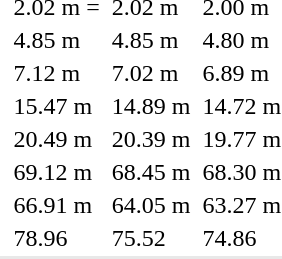<table>
<tr>
<td></td>
<td></td>
<td>2.02 m =</td>
<td></td>
<td>2.02 m</td>
<td></td>
<td>2.00 m </td>
</tr>
<tr>
<td></td>
<td></td>
<td>4.85 m </td>
<td></td>
<td>4.85 m </td>
<td></td>
<td>4.80 m </td>
</tr>
<tr>
<td></td>
<td></td>
<td>7.12 m </td>
<td></td>
<td>7.02 m </td>
<td></td>
<td>6.89 m </td>
</tr>
<tr>
<td></td>
<td></td>
<td>15.47 m </td>
<td></td>
<td>14.89 m </td>
<td></td>
<td>14.72 m </td>
</tr>
<tr>
<td></td>
<td></td>
<td>20.49 m</td>
<td></td>
<td>20.39 m</td>
<td></td>
<td>19.77 m</td>
</tr>
<tr>
<td></td>
<td></td>
<td>69.12 m </td>
<td></td>
<td>68.45 m </td>
<td></td>
<td>68.30 m</td>
</tr>
<tr>
<td></td>
<td></td>
<td>66.91 m </td>
<td></td>
<td>64.05 m</td>
<td></td>
<td>63.27 m</td>
</tr>
<tr>
<td></td>
<td></td>
<td>78.96</td>
<td></td>
<td>75.52</td>
<td></td>
<td>74.86</td>
</tr>
<tr style="background:#e8e8e8;">
<td colspan=7></td>
</tr>
</table>
